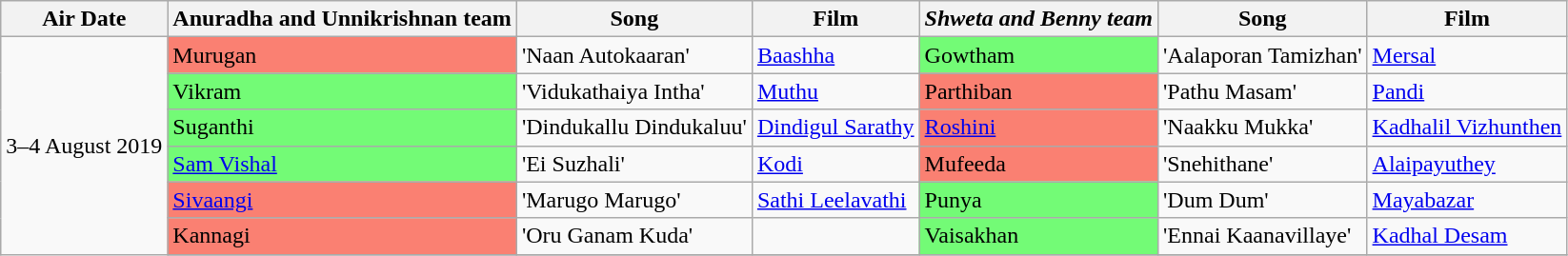<table class="wikitable sortable">
<tr>
<th>Air Date</th>
<th>Anuradha and Unnikrishnan team</th>
<th>Song</th>
<th>Film</th>
<th><em>Shweta and Benny team</em></th>
<th>Song</th>
<th>Film</th>
</tr>
<tr>
<td rowspan="7">3–4 August 2019</td>
<td style="background:salmon">Murugan</td>
<td>'Naan Autokaaran'</td>
<td><a href='#'>Baashha</a></td>
<td style="background:#73FB76;">Gowtham</td>
<td>'Aalaporan Tamizhan'</td>
<td><a href='#'>Mersal</a></td>
</tr>
<tr>
<td style="background:#73FB76;">Vikram</td>
<td>'Vidukathaiya Intha'</td>
<td><a href='#'>Muthu</a></td>
<td style="background:salmon">Parthiban</td>
<td>'Pathu Masam'</td>
<td><a href='#'>Pandi</a></td>
</tr>
<tr>
<td style="background:#73FB76;">Suganthi</td>
<td>'Dindukallu Dindukaluu'</td>
<td><a href='#'>Dindigul Sarathy</a></td>
<td style="background:salmon"><a href='#'>Roshini</a></td>
<td>'Naakku Mukka'</td>
<td><a href='#'>Kadhalil Vizhunthen</a></td>
</tr>
<tr>
<td style="background:#73FB76;"><a href='#'>Sam Vishal</a></td>
<td>'Ei Suzhali'</td>
<td><a href='#'>Kodi</a></td>
<td style="background:salmon">Mufeeda</td>
<td>'Snehithane'</td>
<td><a href='#'>Alaipayuthey</a></td>
</tr>
<tr>
<td style="background:salmon"><a href='#'>Sivaangi</a></td>
<td>'Marugo Marugo'</td>
<td><a href='#'>Sathi Leelavathi</a></td>
<td style="background:#73FB76;">Punya</td>
<td>'Dum Dum'</td>
<td><a href='#'>Mayabazar</a></td>
</tr>
<tr>
<td style="background:salmon">Kannagi</td>
<td>'Oru Ganam Kuda'</td>
<td></td>
<td style="background:#73FB76;">Vaisakhan</td>
<td>'Ennai Kaanavillaye'</td>
<td><a href='#'>Kadhal Desam</a></td>
</tr>
<tr>
</tr>
</table>
